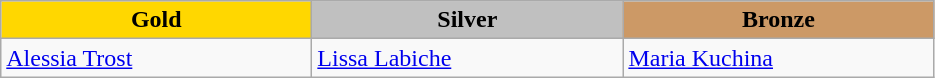<table class="wikitable" style="text-align:left">
<tr align="center">
<td width=200 bgcolor=gold><strong>Gold</strong></td>
<td width=200 bgcolor=silver><strong>Silver</strong></td>
<td width=200 bgcolor=CC9966><strong>Bronze</strong></td>
</tr>
<tr>
<td><a href='#'>Alessia Trost</a><br><em></em></td>
<td><a href='#'>Lissa Labiche</a><br><em></em></td>
<td><a href='#'>Maria Kuchina</a><br><em></em></td>
</tr>
</table>
